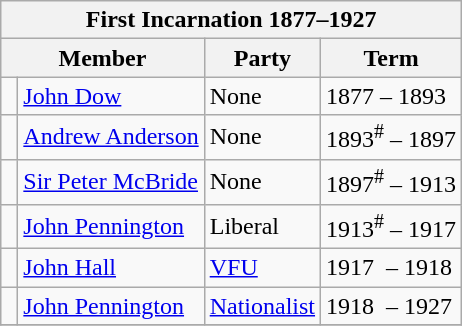<table class="wikitable">
<tr>
<th colspan=4>First Incarnation 1877–1927</th>
</tr>
<tr>
<th colspan="2">Member</th>
<th>Party</th>
<th>Term</th>
</tr>
<tr>
<td> </td>
<td><a href='#'>John Dow</a></td>
<td>None</td>
<td>1877 – 1893</td>
</tr>
<tr>
<td> </td>
<td><a href='#'>Andrew Anderson</a></td>
<td>None</td>
<td>1893<sup>#</sup> – 1897</td>
</tr>
<tr>
<td> </td>
<td><a href='#'>Sir Peter McBride</a></td>
<td>None</td>
<td>1897<sup>#</sup> – 1913</td>
</tr>
<tr>
<td> </td>
<td><a href='#'>John Pennington</a></td>
<td>Liberal</td>
<td>1913<sup>#</sup> – 1917</td>
</tr>
<tr>
<td> </td>
<td><a href='#'>John Hall</a></td>
<td><a href='#'>VFU</a></td>
<td>1917  – 1918</td>
</tr>
<tr>
<td> </td>
<td><a href='#'>John Pennington</a></td>
<td><a href='#'>Nationalist</a></td>
<td>1918  – 1927</td>
</tr>
<tr>
</tr>
</table>
